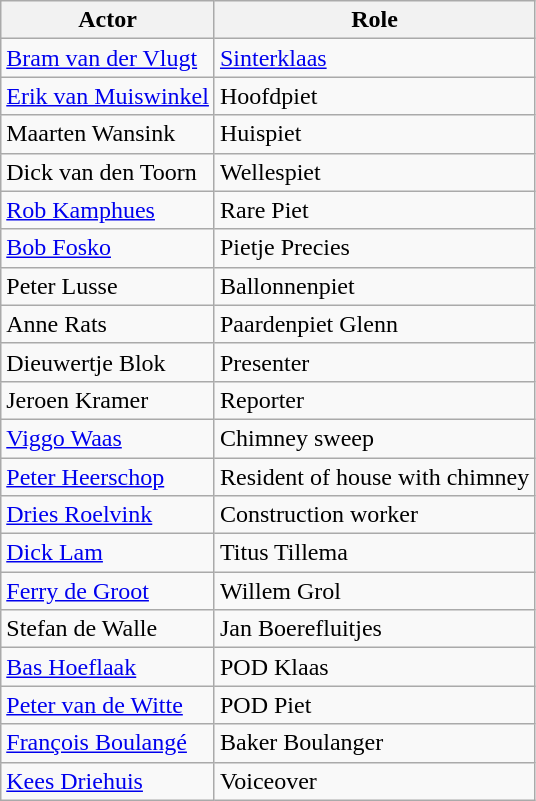<table class="wikitable">
<tr>
<th>Actor</th>
<th>Role</th>
</tr>
<tr>
<td><a href='#'>Bram van der Vlugt</a></td>
<td><a href='#'>Sinterklaas</a></td>
</tr>
<tr>
<td><a href='#'>Erik van Muiswinkel</a></td>
<td>Hoofdpiet</td>
</tr>
<tr>
<td>Maarten Wansink</td>
<td>Huispiet</td>
</tr>
<tr>
<td>Dick van den Toorn</td>
<td>Wellespiet</td>
</tr>
<tr>
<td><a href='#'>Rob Kamphues</a></td>
<td>Rare Piet</td>
</tr>
<tr>
<td><a href='#'>Bob Fosko</a></td>
<td>Pietje Precies</td>
</tr>
<tr>
<td>Peter Lusse</td>
<td>Ballonnenpiet</td>
</tr>
<tr>
<td>Anne Rats</td>
<td>Paardenpiet Glenn</td>
</tr>
<tr>
<td>Dieuwertje Blok</td>
<td>Presenter</td>
</tr>
<tr>
<td>Jeroen Kramer</td>
<td>Reporter</td>
</tr>
<tr>
<td><a href='#'>Viggo Waas</a></td>
<td>Chimney sweep</td>
</tr>
<tr>
<td><a href='#'>Peter Heerschop</a></td>
<td>Resident of house with chimney</td>
</tr>
<tr>
<td><a href='#'>Dries Roelvink</a></td>
<td>Construction worker</td>
</tr>
<tr>
<td><a href='#'>Dick Lam</a></td>
<td>Titus Tillema</td>
</tr>
<tr>
<td><a href='#'>Ferry de Groot</a></td>
<td>Willem Grol</td>
</tr>
<tr>
<td>Stefan de Walle</td>
<td>Jan Boerefluitjes</td>
</tr>
<tr>
<td><a href='#'>Bas Hoeflaak</a></td>
<td>POD Klaas</td>
</tr>
<tr>
<td><a href='#'>Peter van de Witte</a></td>
<td>POD Piet</td>
</tr>
<tr>
<td><a href='#'>François Boulangé</a></td>
<td>Baker Boulanger</td>
</tr>
<tr>
<td><a href='#'>Kees Driehuis</a></td>
<td>Voiceover</td>
</tr>
</table>
